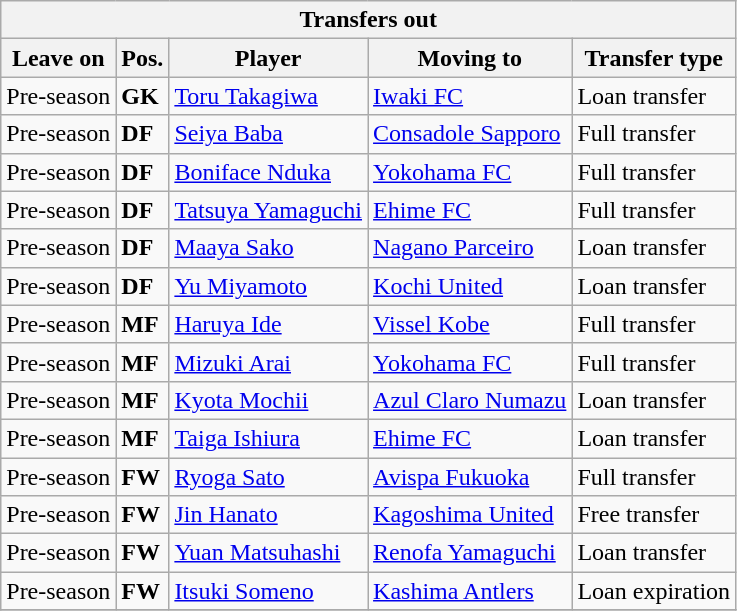<table class="wikitable sortable" style=“text-align:left;>
<tr>
<th colspan="5">Transfers out</th>
</tr>
<tr>
<th>Leave on</th>
<th>Pos.</th>
<th>Player</th>
<th>Moving to</th>
<th>Transfer type</th>
</tr>
<tr>
<td>Pre-season</td>
<td><strong>GK</strong></td>
<td> <a href='#'>Toru Takagiwa</a></td>
<td> <a href='#'>Iwaki FC</a></td>
<td>Loan transfer</td>
</tr>
<tr>
<td>Pre-season</td>
<td><strong>DF</strong></td>
<td> <a href='#'>Seiya Baba</a></td>
<td> <a href='#'>Consadole Sapporo</a></td>
<td>Full transfer</td>
</tr>
<tr>
<td>Pre-season</td>
<td><strong>DF</strong></td>
<td> <a href='#'>Boniface Nduka</a></td>
<td> <a href='#'>Yokohama FC</a></td>
<td>Full transfer</td>
</tr>
<tr>
<td>Pre-season</td>
<td><strong>DF</strong></td>
<td> <a href='#'>Tatsuya Yamaguchi</a></td>
<td> <a href='#'>Ehime FC</a></td>
<td>Full transfer</td>
</tr>
<tr>
<td>Pre-season</td>
<td><strong>DF</strong></td>
<td> <a href='#'>Maaya Sako</a></td>
<td> <a href='#'>Nagano Parceiro</a></td>
<td>Loan transfer</td>
</tr>
<tr>
<td>Pre-season</td>
<td><strong>DF</strong></td>
<td> <a href='#'>Yu Miyamoto</a></td>
<td> <a href='#'>Kochi United</a></td>
<td>Loan transfer</td>
</tr>
<tr>
<td>Pre-season</td>
<td><strong>MF</strong></td>
<td> <a href='#'>Haruya Ide</a></td>
<td> <a href='#'>Vissel Kobe</a></td>
<td>Full transfer</td>
</tr>
<tr>
<td>Pre-season</td>
<td><strong>MF</strong></td>
<td> <a href='#'>Mizuki Arai</a></td>
<td> <a href='#'>Yokohama FC</a></td>
<td>Full transfer</td>
</tr>
<tr>
<td>Pre-season</td>
<td><strong>MF</strong></td>
<td> <a href='#'>Kyota Mochii</a></td>
<td> <a href='#'>Azul Claro Numazu</a></td>
<td>Loan transfer</td>
</tr>
<tr>
<td>Pre-season</td>
<td><strong>MF</strong></td>
<td> <a href='#'>Taiga Ishiura</a></td>
<td> <a href='#'>Ehime FC</a></td>
<td>Loan transfer</td>
</tr>
<tr>
<td>Pre-season</td>
<td><strong>FW</strong></td>
<td> <a href='#'>Ryoga Sato</a></td>
<td> <a href='#'>Avispa Fukuoka</a></td>
<td>Full transfer</td>
</tr>
<tr>
<td>Pre-season</td>
<td><strong>FW</strong></td>
<td> <a href='#'>Jin Hanato</a></td>
<td> <a href='#'>Kagoshima United</a></td>
<td>Free transfer</td>
</tr>
<tr>
<td>Pre-season</td>
<td><strong>FW</strong></td>
<td> <a href='#'>Yuan Matsuhashi</a></td>
<td> <a href='#'>Renofa Yamaguchi</a></td>
<td>Loan transfer</td>
</tr>
<tr>
<td>Pre-season</td>
<td><strong>FW</strong></td>
<td> <a href='#'>Itsuki Someno</a></td>
<td> <a href='#'>Kashima Antlers</a></td>
<td>Loan expiration</td>
</tr>
<tr>
</tr>
</table>
